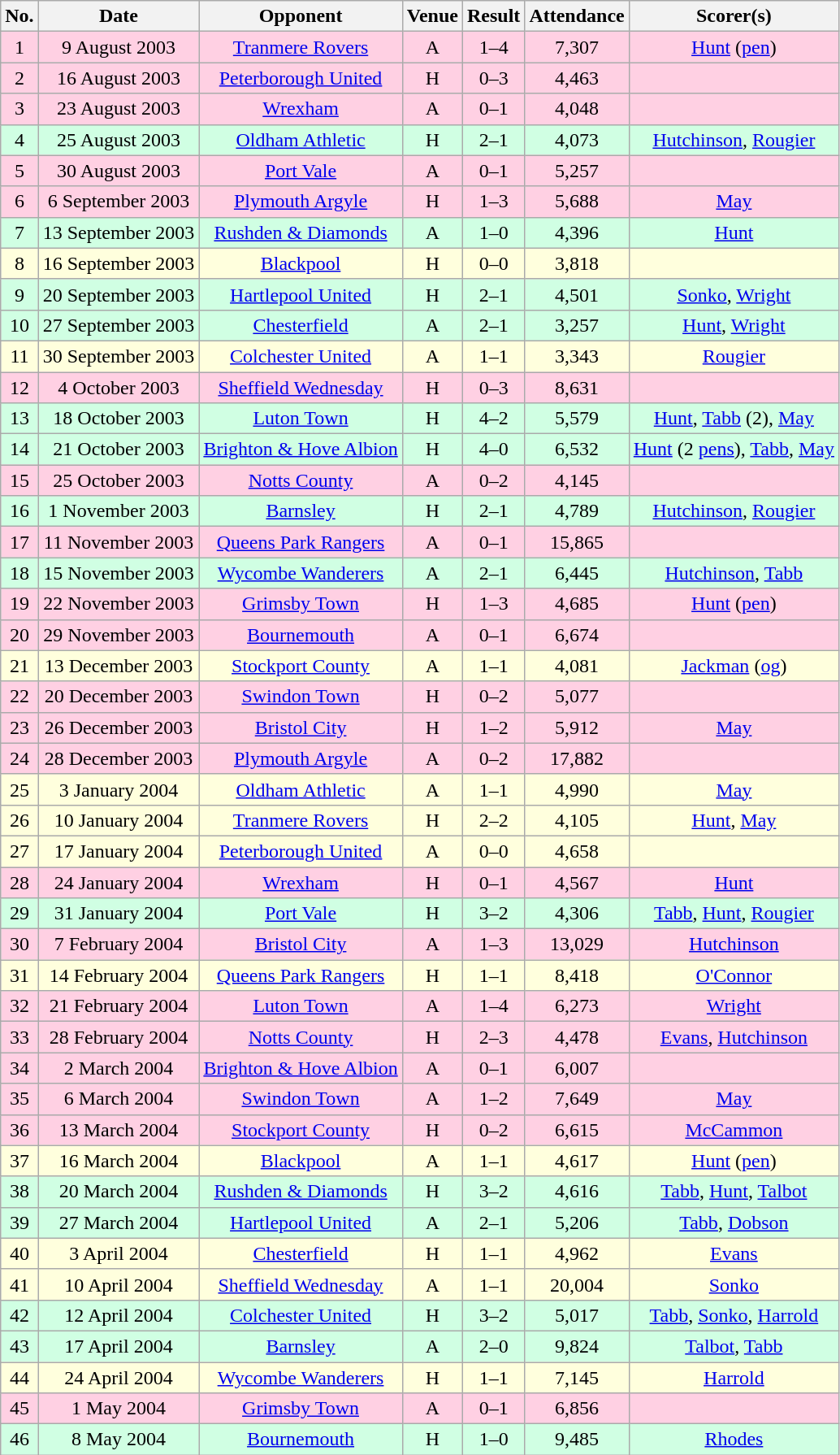<table class="wikitable sortable" style="text-align:center;">
<tr>
<th>No.</th>
<th>Date</th>
<th>Opponent</th>
<th>Venue</th>
<th>Result</th>
<th>Attendance</th>
<th>Scorer(s)</th>
</tr>
<tr style="background:#ffd0e3;">
<td>1</td>
<td>9 August 2003</td>
<td><a href='#'>Tranmere Rovers</a></td>
<td>A</td>
<td>1–4</td>
<td>7,307</td>
<td><a href='#'>Hunt</a> (<a href='#'>pen</a>)</td>
</tr>
<tr style="background:#ffd0e3;">
<td>2</td>
<td>16 August 2003</td>
<td><a href='#'>Peterborough United</a></td>
<td>H</td>
<td>0–3</td>
<td>4,463</td>
<td></td>
</tr>
<tr style="background:#ffd0e3;">
<td>3</td>
<td>23 August 2003</td>
<td><a href='#'>Wrexham</a></td>
<td>A</td>
<td>0–1</td>
<td>4,048</td>
<td></td>
</tr>
<tr style="background:#d0ffe3;">
<td>4</td>
<td>25 August 2003</td>
<td><a href='#'>Oldham Athletic</a></td>
<td>H</td>
<td>2–1</td>
<td>4,073</td>
<td><a href='#'>Hutchinson</a>, <a href='#'>Rougier</a></td>
</tr>
<tr style="background:#ffd0e3;">
<td>5</td>
<td>30 August 2003</td>
<td><a href='#'>Port Vale</a></td>
<td>A</td>
<td>0–1</td>
<td>5,257</td>
<td></td>
</tr>
<tr style="background:#ffd0e3;">
<td>6</td>
<td>6 September 2003</td>
<td><a href='#'>Plymouth Argyle</a></td>
<td>H</td>
<td>1–3</td>
<td>5,688</td>
<td><a href='#'>May</a></td>
</tr>
<tr style="background:#d0ffe3;">
<td>7</td>
<td>13 September 2003</td>
<td><a href='#'>Rushden & Diamonds</a></td>
<td>A</td>
<td>1–0</td>
<td>4,396</td>
<td><a href='#'>Hunt</a></td>
</tr>
<tr style="background:#ffd;">
<td>8</td>
<td>16 September 2003</td>
<td><a href='#'>Blackpool</a></td>
<td>H</td>
<td>0–0</td>
<td>3,818</td>
<td></td>
</tr>
<tr style="background:#d0ffe3;">
<td>9</td>
<td>20 September 2003</td>
<td><a href='#'>Hartlepool United</a></td>
<td>H</td>
<td>2–1</td>
<td>4,501</td>
<td><a href='#'>Sonko</a>, <a href='#'>Wright</a></td>
</tr>
<tr style="background:#d0ffe3;">
<td>10</td>
<td>27 September 2003</td>
<td><a href='#'>Chesterfield</a></td>
<td>A</td>
<td>2–1</td>
<td>3,257</td>
<td><a href='#'>Hunt</a>, <a href='#'>Wright</a></td>
</tr>
<tr style="background:#ffd;">
<td>11</td>
<td>30 September 2003</td>
<td><a href='#'>Colchester United</a></td>
<td>A</td>
<td>1–1</td>
<td>3,343</td>
<td><a href='#'>Rougier</a></td>
</tr>
<tr style="background:#ffd0e3;">
<td>12</td>
<td>4 October 2003</td>
<td><a href='#'>Sheffield Wednesday</a></td>
<td>H</td>
<td>0–3</td>
<td>8,631</td>
<td></td>
</tr>
<tr style="background:#d0ffe3;">
<td>13</td>
<td>18 October 2003</td>
<td><a href='#'>Luton Town</a></td>
<td>H</td>
<td>4–2</td>
<td>5,579</td>
<td><a href='#'>Hunt</a>, <a href='#'>Tabb</a> (2), <a href='#'>May</a></td>
</tr>
<tr style="background:#d0ffe3;">
<td>14</td>
<td>21 October 2003</td>
<td><a href='#'>Brighton & Hove Albion</a></td>
<td>H</td>
<td>4–0</td>
<td>6,532</td>
<td><a href='#'>Hunt</a> (2 <a href='#'>pens</a>), <a href='#'>Tabb</a>, <a href='#'>May</a></td>
</tr>
<tr style="background:#ffd0e3;">
<td>15</td>
<td>25 October 2003</td>
<td><a href='#'>Notts County</a></td>
<td>A</td>
<td>0–2</td>
<td>4,145</td>
<td></td>
</tr>
<tr style="background:#d0ffe3;">
<td>16</td>
<td>1 November 2003</td>
<td><a href='#'>Barnsley</a></td>
<td>H</td>
<td>2–1</td>
<td>4,789</td>
<td><a href='#'>Hutchinson</a>, <a href='#'>Rougier</a></td>
</tr>
<tr style="background:#ffd0e3;">
<td>17</td>
<td>11 November 2003</td>
<td><a href='#'>Queens Park Rangers</a></td>
<td>A</td>
<td>0–1</td>
<td>15,865</td>
<td></td>
</tr>
<tr style="background:#d0ffe3;">
<td>18</td>
<td>15 November 2003</td>
<td><a href='#'>Wycombe Wanderers</a></td>
<td>A</td>
<td>2–1</td>
<td>6,445</td>
<td><a href='#'>Hutchinson</a>, <a href='#'>Tabb</a></td>
</tr>
<tr style="background:#ffd0e3;">
<td>19</td>
<td>22 November 2003</td>
<td><a href='#'>Grimsby Town</a></td>
<td>H</td>
<td>1–3</td>
<td>4,685</td>
<td><a href='#'>Hunt</a> (<a href='#'>pen</a>)</td>
</tr>
<tr style="background:#ffd0e3;">
<td>20</td>
<td>29 November 2003</td>
<td><a href='#'>Bournemouth</a></td>
<td>A</td>
<td>0–1</td>
<td>6,674</td>
<td></td>
</tr>
<tr style="background:#ffd;">
<td>21</td>
<td>13 December 2003</td>
<td><a href='#'>Stockport County</a></td>
<td>A</td>
<td>1–1</td>
<td>4,081</td>
<td><a href='#'>Jackman</a> (<a href='#'>og</a>)</td>
</tr>
<tr style="background:#ffd0e3;">
<td>22</td>
<td>20 December 2003</td>
<td><a href='#'>Swindon Town</a></td>
<td>H</td>
<td>0–2</td>
<td>5,077</td>
<td></td>
</tr>
<tr style="background:#ffd0e3;">
<td>23</td>
<td>26 December 2003</td>
<td><a href='#'>Bristol City</a></td>
<td>H</td>
<td>1–2</td>
<td>5,912</td>
<td><a href='#'>May</a></td>
</tr>
<tr style="background:#ffd0e3;">
<td>24</td>
<td>28 December 2003</td>
<td><a href='#'>Plymouth Argyle</a></td>
<td>A</td>
<td>0–2</td>
<td>17,882</td>
<td></td>
</tr>
<tr style="background:#ffd;">
<td>25</td>
<td>3 January 2004</td>
<td><a href='#'>Oldham Athletic</a></td>
<td>A</td>
<td>1–1</td>
<td>4,990</td>
<td><a href='#'>May</a></td>
</tr>
<tr style="background:#ffd;">
<td>26</td>
<td>10 January 2004</td>
<td><a href='#'>Tranmere Rovers</a></td>
<td>H</td>
<td>2–2</td>
<td>4,105</td>
<td><a href='#'>Hunt</a>, <a href='#'>May</a></td>
</tr>
<tr style="background:#ffd;">
<td>27</td>
<td>17 January 2004</td>
<td><a href='#'>Peterborough United</a></td>
<td>A</td>
<td>0–0</td>
<td>4,658</td>
<td></td>
</tr>
<tr style="background:#ffd0e3;">
<td>28</td>
<td>24 January 2004</td>
<td><a href='#'>Wrexham</a></td>
<td>H</td>
<td>0–1</td>
<td>4,567</td>
<td><a href='#'>Hunt</a></td>
</tr>
<tr style="background:#d0ffe3;">
<td>29</td>
<td>31 January 2004</td>
<td><a href='#'>Port Vale</a></td>
<td>H</td>
<td>3–2</td>
<td>4,306</td>
<td><a href='#'>Tabb</a>, <a href='#'>Hunt</a>, <a href='#'>Rougier</a></td>
</tr>
<tr style="background:#ffd0e3;">
<td>30</td>
<td>7 February 2004</td>
<td><a href='#'>Bristol City</a></td>
<td>A</td>
<td>1–3</td>
<td>13,029</td>
<td><a href='#'>Hutchinson</a></td>
</tr>
<tr style="background:#ffd;">
<td>31</td>
<td>14 February 2004</td>
<td><a href='#'>Queens Park Rangers</a></td>
<td>H</td>
<td>1–1</td>
<td>8,418</td>
<td><a href='#'>O'Connor</a></td>
</tr>
<tr style="background:#ffd0e3;">
<td>32</td>
<td>21 February 2004</td>
<td><a href='#'>Luton Town</a></td>
<td>A</td>
<td>1–4</td>
<td>6,273</td>
<td><a href='#'>Wright</a></td>
</tr>
<tr style="background:#ffd0e3;">
<td>33</td>
<td>28 February 2004</td>
<td><a href='#'>Notts County</a></td>
<td>H</td>
<td>2–3</td>
<td>4,478</td>
<td><a href='#'>Evans</a>, <a href='#'>Hutchinson</a></td>
</tr>
<tr style="background:#ffd0e3;">
<td>34</td>
<td>2 March 2004</td>
<td><a href='#'>Brighton & Hove Albion</a></td>
<td>A</td>
<td>0–1</td>
<td>6,007</td>
<td></td>
</tr>
<tr style="background:#ffd0e3;">
<td>35</td>
<td>6 March 2004</td>
<td><a href='#'>Swindon Town</a></td>
<td>A</td>
<td>1–2</td>
<td>7,649</td>
<td><a href='#'>May</a></td>
</tr>
<tr style="background:#ffd0e3;">
<td>36</td>
<td>13 March 2004</td>
<td><a href='#'>Stockport County</a></td>
<td>H</td>
<td>0–2</td>
<td>6,615</td>
<td><a href='#'>McCammon</a></td>
</tr>
<tr style="background:#ffd;">
<td>37</td>
<td>16 March 2004</td>
<td><a href='#'>Blackpool</a></td>
<td>A</td>
<td>1–1</td>
<td>4,617</td>
<td><a href='#'>Hunt</a> (<a href='#'>pen</a>)</td>
</tr>
<tr style="background:#d0ffe3;">
<td>38</td>
<td>20 March 2004</td>
<td><a href='#'>Rushden & Diamonds</a></td>
<td>H</td>
<td>3–2</td>
<td>4,616</td>
<td><a href='#'>Tabb</a>, <a href='#'>Hunt</a>, <a href='#'>Talbot</a></td>
</tr>
<tr style="background:#d0ffe3;">
<td>39</td>
<td>27 March 2004</td>
<td><a href='#'>Hartlepool United</a></td>
<td>A</td>
<td>2–1</td>
<td>5,206</td>
<td><a href='#'>Tabb</a>, <a href='#'>Dobson</a></td>
</tr>
<tr style="background:#ffd;">
<td>40</td>
<td>3 April 2004</td>
<td><a href='#'>Chesterfield</a></td>
<td>H</td>
<td>1–1</td>
<td>4,962</td>
<td><a href='#'>Evans</a></td>
</tr>
<tr style="background:#ffd;">
<td>41</td>
<td>10 April 2004</td>
<td><a href='#'>Sheffield Wednesday</a></td>
<td>A</td>
<td>1–1</td>
<td>20,004</td>
<td><a href='#'>Sonko</a></td>
</tr>
<tr style="background:#d0ffe3;">
<td>42</td>
<td>12 April 2004</td>
<td><a href='#'>Colchester United</a></td>
<td>H</td>
<td>3–2</td>
<td>5,017</td>
<td><a href='#'>Tabb</a>, <a href='#'>Sonko</a>, <a href='#'>Harrold</a></td>
</tr>
<tr style="background:#d0ffe3;">
<td>43</td>
<td>17 April 2004</td>
<td><a href='#'>Barnsley</a></td>
<td>A</td>
<td>2–0</td>
<td>9,824</td>
<td><a href='#'>Talbot</a>, <a href='#'>Tabb</a></td>
</tr>
<tr style="background:#ffd;">
<td>44</td>
<td>24 April 2004</td>
<td><a href='#'>Wycombe Wanderers</a></td>
<td>H</td>
<td>1–1</td>
<td>7,145</td>
<td><a href='#'>Harrold</a></td>
</tr>
<tr style="background:#ffd0e3;">
<td>45</td>
<td>1 May 2004</td>
<td><a href='#'>Grimsby Town</a></td>
<td>A</td>
<td>0–1</td>
<td>6,856</td>
<td></td>
</tr>
<tr style="background:#d0ffe3;">
<td>46</td>
<td>8 May 2004</td>
<td><a href='#'>Bournemouth</a></td>
<td>H</td>
<td>1–0</td>
<td>9,485</td>
<td><a href='#'>Rhodes</a></td>
</tr>
</table>
